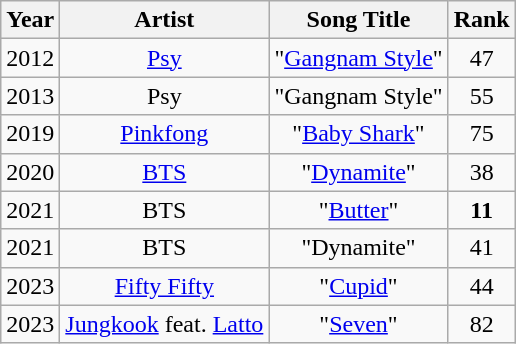<table class="wikitable sortable" style="text-align:center">
<tr>
<th>Year</th>
<th>Artist</th>
<th>Song Title</th>
<th>Rank</th>
</tr>
<tr>
<td>2012</td>
<td><a href='#'>Psy</a></td>
<td>"<a href='#'>Gangnam Style</a>"</td>
<td>47</td>
</tr>
<tr>
<td>2013</td>
<td>Psy</td>
<td>"Gangnam Style"</td>
<td>55</td>
</tr>
<tr>
<td>2019</td>
<td><a href='#'>Pinkfong</a></td>
<td>"<a href='#'>Baby Shark</a>"</td>
<td>75</td>
</tr>
<tr>
<td>2020</td>
<td><a href='#'>BTS</a></td>
<td>"<a href='#'>Dynamite</a>"</td>
<td>38</td>
</tr>
<tr>
<td>2021</td>
<td>BTS</td>
<td>"<a href='#'>Butter</a>"</td>
<td><span><strong>11</strong></span></td>
</tr>
<tr>
<td>2021</td>
<td>BTS</td>
<td>"Dynamite"</td>
<td>41</td>
</tr>
<tr>
<td>2023</td>
<td><a href='#'>Fifty Fifty</a></td>
<td>"<a href='#'>Cupid</a>"</td>
<td>44</td>
</tr>
<tr>
<td>2023</td>
<td><a href='#'>Jungkook</a> feat. <a href='#'>Latto</a></td>
<td>"<a href='#'>Seven</a>"</td>
<td>82</td>
</tr>
</table>
